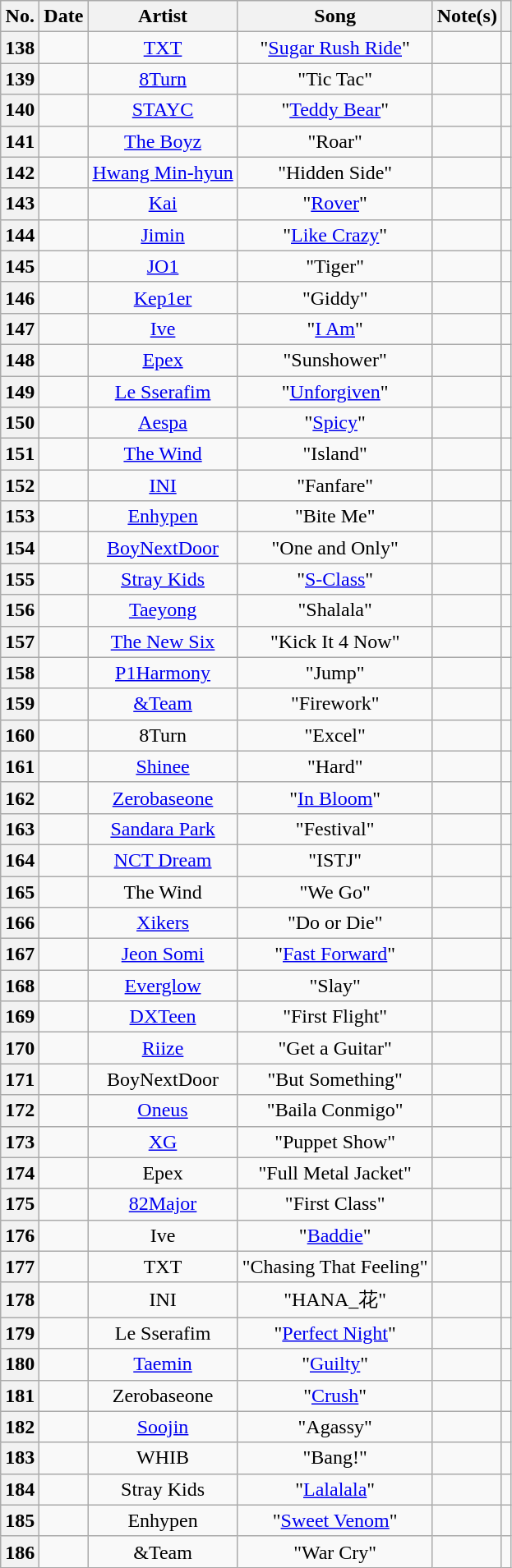<table class="wikitable plainrowheaders sortable" style="text-align:center">
<tr>
<th scope="col">No.</th>
<th scope="col">Date</th>
<th scope="col">Artist</th>
<th scope="col">Song</th>
<th scope="col">Note(s)</th>
<th scope="col" class="unsortable"></th>
</tr>
<tr>
<th scope="row">138</th>
<td></td>
<td><a href='#'>TXT</a></td>
<td>"<a href='#'>Sugar Rush Ride</a>"</td>
<td></td>
<td></td>
</tr>
<tr>
<th scope="row">139</th>
<td></td>
<td><a href='#'>8Turn</a></td>
<td>"Tic Tac"</td>
<td></td>
<td></td>
</tr>
<tr>
<th scope="row">140</th>
<td></td>
<td><a href='#'>STAYC</a></td>
<td>"<a href='#'>Teddy Bear</a>"</td>
<td></td>
<td></td>
</tr>
<tr>
<th scope="row">141</th>
<td></td>
<td><a href='#'>The Boyz</a></td>
<td>"Roar"</td>
<td></td>
<td></td>
</tr>
<tr>
<th scope="row">142</th>
<td></td>
<td><a href='#'>Hwang Min-hyun</a></td>
<td>"Hidden Side"</td>
<td></td>
<td></td>
</tr>
<tr>
<th scope="row">143</th>
<td></td>
<td><a href='#'>Kai</a></td>
<td>"<a href='#'>Rover</a>"</td>
<td></td>
<td></td>
</tr>
<tr>
<th scope="row">144</th>
<td></td>
<td><a href='#'>Jimin</a></td>
<td>"<a href='#'>Like Crazy</a>"</td>
<td></td>
<td></td>
</tr>
<tr>
<th scope="row">145</th>
<td></td>
<td><a href='#'>JO1</a></td>
<td>"Tiger"</td>
<td></td>
<td></td>
</tr>
<tr>
<th scope="row">146</th>
<td></td>
<td><a href='#'>Kep1er</a></td>
<td>"Giddy"</td>
<td></td>
<td></td>
</tr>
<tr>
<th scope="row">147</th>
<td></td>
<td><a href='#'>Ive</a></td>
<td>"<a href='#'>I Am</a>"</td>
<td></td>
<td></td>
</tr>
<tr>
<th scope="row">148</th>
<td></td>
<td><a href='#'>Epex</a></td>
<td>"Sunshower"</td>
<td></td>
<td></td>
</tr>
<tr>
<th scope="row">149</th>
<td></td>
<td><a href='#'>Le Sserafim</a></td>
<td>"<a href='#'>Unforgiven</a>"</td>
<td></td>
<td></td>
</tr>
<tr>
<th scope="row">150</th>
<td></td>
<td><a href='#'>Aespa</a></td>
<td>"<a href='#'>Spicy</a>"</td>
<td></td>
<td></td>
</tr>
<tr>
<th scope="row">151</th>
<td></td>
<td><a href='#'>The Wind</a></td>
<td>"Island"</td>
<td></td>
<td></td>
</tr>
<tr>
<th scope="row">152</th>
<td></td>
<td><a href='#'>INI</a></td>
<td>"Fanfare"</td>
<td></td>
<td></td>
</tr>
<tr>
<th scope="row">153</th>
<td></td>
<td><a href='#'>Enhypen</a></td>
<td>"Bite Me"</td>
<td></td>
<td></td>
</tr>
<tr>
<th scope="row">154</th>
<td></td>
<td><a href='#'>BoyNextDoor</a></td>
<td>"One and Only"</td>
<td></td>
<td></td>
</tr>
<tr>
<th scope="row">155</th>
<td></td>
<td><a href='#'>Stray Kids</a></td>
<td>"<a href='#'>S-Class</a>"</td>
<td></td>
<td></td>
</tr>
<tr>
<th scope="row">156</th>
<td></td>
<td><a href='#'>Taeyong</a></td>
<td>"Shalala"</td>
<td></td>
<td></td>
</tr>
<tr>
<th scope="row">157</th>
<td></td>
<td><a href='#'>The New Six</a></td>
<td>"Kick It 4 Now"</td>
<td></td>
<td></td>
</tr>
<tr>
<th scope="row">158</th>
<td></td>
<td><a href='#'>P1Harmony</a></td>
<td>"Jump"</td>
<td></td>
<td></td>
</tr>
<tr>
<th scope="row">159</th>
<td></td>
<td><a href='#'>&Team</a></td>
<td>"Firework"</td>
<td></td>
<td></td>
</tr>
<tr>
<th scope="row">160</th>
<td></td>
<td>8Turn</td>
<td>"Excel"</td>
<td></td>
<td></td>
</tr>
<tr>
<th scope="row">161</th>
<td></td>
<td><a href='#'>Shinee</a></td>
<td>"Hard"</td>
<td></td>
<td></td>
</tr>
<tr>
<th scope="row">162</th>
<td></td>
<td><a href='#'>Zerobaseone</a></td>
<td>"<a href='#'>In Bloom</a>"</td>
<td></td>
<td></td>
</tr>
<tr>
<th scope="row">163</th>
<td></td>
<td><a href='#'>Sandara Park</a></td>
<td>"Festival"</td>
<td></td>
<td></td>
</tr>
<tr>
<th scope="row">164</th>
<td></td>
<td><a href='#'>NCT Dream</a></td>
<td>"ISTJ"</td>
<td></td>
<td></td>
</tr>
<tr>
<th scope="row">165</th>
<td></td>
<td>The Wind</td>
<td>"We Go"</td>
<td></td>
<td></td>
</tr>
<tr>
<th scope="row">166</th>
<td></td>
<td><a href='#'>Xikers</a></td>
<td>"Do or Die"</td>
<td></td>
<td></td>
</tr>
<tr>
<th scope="row">167</th>
<td></td>
<td><a href='#'>Jeon Somi</a></td>
<td>"<a href='#'>Fast Forward</a>"</td>
<td></td>
<td></td>
</tr>
<tr>
<th scope="row">168</th>
<td></td>
<td><a href='#'>Everglow</a></td>
<td>"Slay"</td>
<td></td>
<td></td>
</tr>
<tr>
<th scope="row">169</th>
<td></td>
<td><a href='#'>DXTeen</a></td>
<td>"First Flight"</td>
<td></td>
<td></td>
</tr>
<tr>
<th scope="row">170</th>
<td></td>
<td><a href='#'>Riize</a></td>
<td>"Get a Guitar"</td>
<td></td>
<td></td>
</tr>
<tr>
<th scope="row">171</th>
<td></td>
<td>BoyNextDoor</td>
<td>"But Something"</td>
<td></td>
<td></td>
</tr>
<tr>
<th scope="row">172</th>
<td></td>
<td><a href='#'>Oneus</a></td>
<td>"Baila Conmigo"</td>
<td></td>
<td></td>
</tr>
<tr>
<th scope="row">173</th>
<td></td>
<td><a href='#'>XG</a></td>
<td>"Puppet Show"</td>
<td></td>
<td></td>
</tr>
<tr>
<th scope="row">174</th>
<td></td>
<td>Epex</td>
<td>"Full Metal Jacket"</td>
<td></td>
<td></td>
</tr>
<tr>
<th scope="row">175</th>
<td></td>
<td><a href='#'>82Major</a></td>
<td>"First Class"</td>
<td></td>
<td></td>
</tr>
<tr>
<th scope="row">176</th>
<td></td>
<td>Ive</td>
<td>"<a href='#'>Baddie</a>"</td>
<td></td>
<td></td>
</tr>
<tr>
<th scope="row">177</th>
<td></td>
<td>TXT</td>
<td>"Chasing That Feeling"</td>
<td></td>
<td></td>
</tr>
<tr>
<th scope="row">178</th>
<td></td>
<td>INI</td>
<td>"HANA_花"</td>
<td></td>
<td></td>
</tr>
<tr>
<th scope="row">179</th>
<td></td>
<td>Le Sserafim</td>
<td>"<a href='#'>Perfect Night</a>"</td>
<td></td>
<td></td>
</tr>
<tr>
<th scope="row">180</th>
<td></td>
<td><a href='#'>Taemin</a></td>
<td>"<a href='#'>Guilty</a>"</td>
<td></td>
<td></td>
</tr>
<tr>
<th scope="row">181</th>
<td></td>
<td>Zerobaseone</td>
<td>"<a href='#'>Crush</a>"</td>
<td></td>
<td></td>
</tr>
<tr>
<th scope="row">182</th>
<td></td>
<td><a href='#'>Soojin</a></td>
<td>"Agassy"</td>
<td></td>
<td></td>
</tr>
<tr>
<th scope="row">183</th>
<td></td>
<td>WHIB</td>
<td>"Bang!"</td>
<td></td>
<td></td>
</tr>
<tr>
<th scope="row">184</th>
<td></td>
<td>Stray Kids</td>
<td>"<a href='#'>Lalalala</a>"</td>
<td></td>
<td></td>
</tr>
<tr>
<th scope="row">185</th>
<td></td>
<td>Enhypen</td>
<td>"<a href='#'>Sweet Venom</a>"</td>
<td></td>
<td></td>
</tr>
<tr>
<th scope="row">186</th>
<td></td>
<td>&Team</td>
<td>"War Cry"</td>
<td></td>
<td></td>
</tr>
</table>
